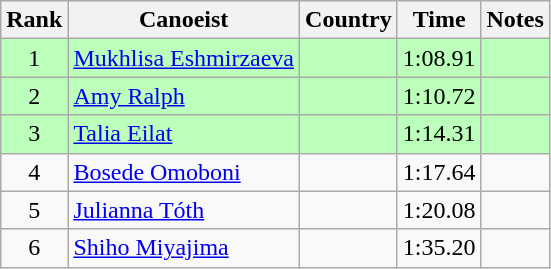<table class="wikitable" style="text-align:center">
<tr>
<th>Rank</th>
<th>Canoeist</th>
<th>Country</th>
<th>Time</th>
<th>Notes</th>
</tr>
<tr bgcolor=bbffbb>
<td>1</td>
<td align="left"><a href='#'>Mukhlisa Eshmirzaeva</a></td>
<td align="left"></td>
<td>1:08.91</td>
<td></td>
</tr>
<tr bgcolor=bbffbb>
<td>2</td>
<td align="left"><a href='#'>Amy Ralph</a></td>
<td align="left"></td>
<td>1:10.72</td>
<td></td>
</tr>
<tr bgcolor=bbffbb>
<td>3</td>
<td align="left"><a href='#'>Talia Eilat</a></td>
<td align="left"></td>
<td>1:14.31</td>
<td></td>
</tr>
<tr>
<td>4</td>
<td align="left"><a href='#'>Bosede Omoboni</a></td>
<td align="left"></td>
<td>1:17.64</td>
<td></td>
</tr>
<tr>
<td>5</td>
<td align="left"><a href='#'>Julianna Tóth</a></td>
<td align="left"></td>
<td>1:20.08</td>
<td></td>
</tr>
<tr>
<td>6</td>
<td align="left"><a href='#'>Shiho Miyajima</a></td>
<td align="left"></td>
<td>1:35.20</td>
<td></td>
</tr>
</table>
